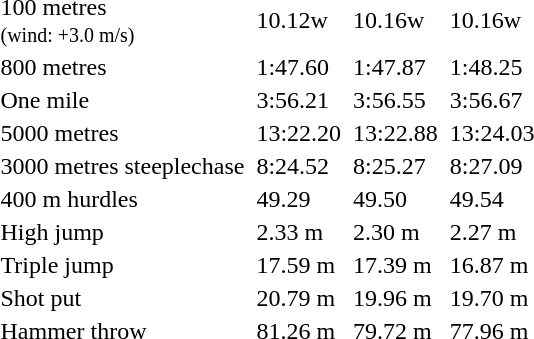<table>
<tr>
<td>100 metres<br><small>(wind: +3.0 m/s)</small></td>
<td></td>
<td>10.12w</td>
<td></td>
<td>10.16w</td>
<td></td>
<td>10.16w</td>
</tr>
<tr>
<td>800 metres</td>
<td></td>
<td>1:47.60</td>
<td></td>
<td>1:47.87</td>
<td></td>
<td>1:48.25</td>
</tr>
<tr>
<td>One mile</td>
<td></td>
<td>3:56.21</td>
<td></td>
<td>3:56.55</td>
<td></td>
<td>3:56.67</td>
</tr>
<tr>
<td>5000 metres</td>
<td></td>
<td>13:22.20</td>
<td></td>
<td>13:22.88</td>
<td></td>
<td>13:24.03</td>
</tr>
<tr>
<td>3000 metres steeplechase</td>
<td></td>
<td>8:24.52</td>
<td></td>
<td>8:25.27</td>
<td></td>
<td>8:27.09</td>
</tr>
<tr>
<td>400 m hurdles</td>
<td></td>
<td>49.29</td>
<td></td>
<td>49.50</td>
<td></td>
<td>49.54</td>
</tr>
<tr>
<td>High jump</td>
<td></td>
<td>2.33 m</td>
<td></td>
<td>2.30 m</td>
<td></td>
<td>2.27 m</td>
</tr>
<tr>
<td>Triple jump</td>
<td></td>
<td>17.59 m</td>
<td></td>
<td>17.39 m</td>
<td></td>
<td>16.87 m</td>
</tr>
<tr>
<td>Shot put</td>
<td></td>
<td>20.79 m</td>
<td></td>
<td>19.96 m</td>
<td></td>
<td>19.70 m</td>
</tr>
<tr>
<td>Hammer throw</td>
<td></td>
<td>81.26 m</td>
<td></td>
<td>79.72 m</td>
<td></td>
<td>77.96 m</td>
</tr>
<tr>
</tr>
</table>
